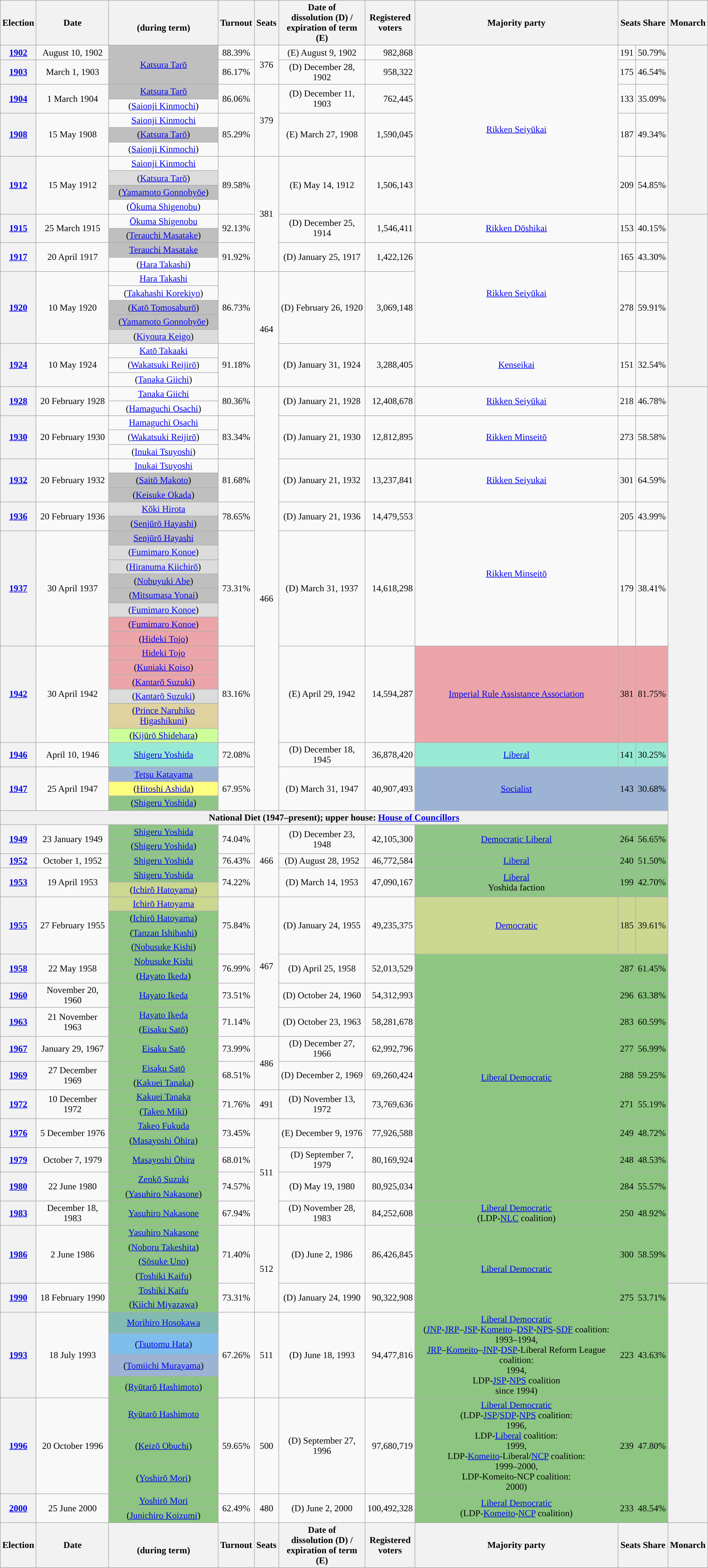<table class="wikitable plainrowheaders" style="text-align:center">
<tr>
<th>Election</th>
<th>Date</th>
<th><br>(during term)</th>
<th>Turnout</th>
<th>Seats</th>
<th>Date of<br>dissolution (D) /<br>expiration of term (E)</th>
<th>Registered<br>voters</th>
<th>Majority party</th>
<th colspan=2>Seats Share</th>
<th>Monarch<br></th>
</tr>
<tr>
<th><a href='#'>1902</a></th>
<td>August 10, 1902</td>
<td bgcolor="#bfbfbf" rowspan=2><a href='#'>Katsura Tarō</a></td>
<td>88.39%</td>
<td rowspan=2>376</td>
<td>(E) August 9, 1902</td>
<td align="right">982,868</td>
<td rowspan="11"><a href='#'>Rikken Seiyūkai</a></td>
<td>191</td>
<td>50.79%</td>
<th rowspan=11 style="font-weight:normal"><strong></strong><br><div></div></th>
</tr>
<tr>
<th><a href='#'>1903</a></th>
<td>March 1, 1903</td>
<td>86.17%</td>
<td>(D) December 28, 1902</td>
<td align="right">958,322</td>
<td>175</td>
<td>46.54%</td>
</tr>
<tr>
<th rowspan=2><a href='#'>1904</a></th>
<td rowspan=2>1 March 1904</td>
<td bgcolor="#bfbfbf"><a href='#'>Katsura Tarō</a></td>
<td rowspan=2>86.06%</td>
<td rowspan=5>379</td>
<td rowspan=2>(D) December 11, 1903</td>
<td rowspan=2 align="right">762,445</td>
<td rowspan=2>133</td>
<td rowspan=2>35.09%</td>
</tr>
<tr>
<td>(<a href='#'>Saionji Kinmochi</a>)</td>
</tr>
<tr>
<th rowspan=3><a href='#'>1908</a></th>
<td rowspan=3>15 May 1908</td>
<td><a href='#'>Saionji Kinmochi</a></td>
<td rowspan=3>85.29%</td>
<td rowspan=3>(E) March 27, 1908</td>
<td rowspan=3 align="right">1,590,045</td>
<td rowspan=3>187</td>
<td rowspan=3>49.34%</td>
</tr>
<tr>
<td bgcolor="#bfbfbf">(<a href='#'>Katsura Tarō</a>)</td>
</tr>
<tr>
<td>(<a href='#'>Saionji Kinmochi</a>)</td>
</tr>
<tr>
<th rowspan=4><a href='#'>1912</a></th>
<td rowspan=4>15 May 1912</td>
<td><a href='#'>Saionji Kinmochi</a></td>
<td rowspan=4>89.58%</td>
<td rowspan=8>381</td>
<td rowspan=4>(E) May 14, 1912</td>
<td rowspan=4 align="right">1,506,143</td>
<td rowspan=4>209</td>
<td rowspan=4>54.85%</td>
</tr>
<tr>
<td bgcolor="Gainsboro">(<a href='#'>Katsura Tarō</a>)</td>
</tr>
<tr>
<td bgcolor="#bfbfbf">(<a href='#'>Yamamoto Gonnohyōe</a>)</td>
</tr>
<tr>
<td bgcolor=>(<a href='#'>Ōkuma Shigenobu</a>)</td>
</tr>
<tr>
<th rowspan=2><a href='#'>1915</a></th>
<td rowspan=2>25 March 1915</td>
<td bgcolor=><a href='#'>Ōkuma Shigenobu</a></td>
<td rowspan=2>92.13%</td>
<td rowspan=2>(D) December 25, 1914</td>
<td rowspan=2 align="right">1,546,411</td>
<td rowspan=2 bgcolor=><a href='#'>Rikken Dōshikai</a></td>
<td rowspan=2 bgcolor=>153</td>
<td rowspan=2 bgcolor=>40.15%</td>
<th rowspan=12 style="font-weight:normal"><strong></strong><br><div></div></th>
</tr>
<tr>
<td bgcolor="#bfbfbf">(<a href='#'>Terauchi Masatake</a>)</td>
</tr>
<tr>
<th rowspan=2><a href='#'>1917</a></th>
<td rowspan=2>20 April 1917</td>
<td bgcolor="#bfbfbf"><a href='#'>Terauchi Masatake</a></td>
<td rowspan=2>91.92%</td>
<td rowspan=2>(D) January 25, 1917</td>
<td rowspan=2 align="right">1,422,126</td>
<td rowspan=7 bgcolor=><a href='#'>Rikken Seiyūkai</a></td>
<td rowspan=2 bgcolor=>165</td>
<td rowspan=2 bgcolor=>43.30%</td>
</tr>
<tr>
<td bgcolor=>(<a href='#'>Hara Takashi</a>)</td>
</tr>
<tr>
<th rowspan=5><a href='#'>1920</a></th>
<td rowspan=5>10 May 1920</td>
<td bgcolor=><a href='#'>Hara Takashi</a></td>
<td rowspan=5>86.73%</td>
<td rowspan=8>464</td>
<td rowspan=5>(D) February 26, 1920</td>
<td rowspan=5 align="right">3,069,148</td>
<td rowspan=5 bgcolor=>278</td>
<td rowspan=5 bgcolor=>59.91%</td>
</tr>
<tr>
<td bgcolor=>(<a href='#'>Takahashi Korekiyo</a>)</td>
</tr>
<tr>
<td bgcolor="#bfbfbf">(<a href='#'>Katō Tomosaburō</a>)</td>
</tr>
<tr>
<td bgcolor="#bfbfbf">(<a href='#'>Yamamoto Gonnohyōe</a>)</td>
</tr>
<tr>
<td bgcolor="Gainsboro">(<a href='#'>Kiyoura Keigo</a>)</td>
</tr>
<tr>
<th rowspan=3><a href='#'>1924</a></th>
<td rowspan=3>10 May 1924</td>
<td bgcolor=><a href='#'>Katō Takaaki</a></td>
<td rowspan=3>91.18%</td>
<td rowspan=3>(D) January 31, 1924</td>
<td rowspan=3 align="right">3,288,405</td>
<td rowspan=3 bgcolor=><a href='#'>Kenseikai</a></td>
<td rowspan=3 bgcolor=>151</td>
<td rowspan=3 bgcolor=>32.54%</td>
</tr>
<tr>
<td bgcolor=>(<a href='#'>Wakatsuki Reijirō</a>)</td>
</tr>
<tr>
<td bgcolor=>(<a href='#'>Tanaka Giichi</a>)</td>
</tr>
<tr>
<th rowspan=2><a href='#'>1928</a></th>
<td rowspan=2>20 February 1928</td>
<td bgcolor=><a href='#'>Tanaka Giichi</a></td>
<td rowspan=2>80.36%</td>
<td rowspan=28>466</td>
<td rowspan=2>(D) January 21, 1928</td>
<td rowspan=2 align="right">12,408,678</td>
<td rowspan=2 bgcolor=><a href='#'>Rikken Seiyūkai</a></td>
<td rowspan=2 bgcolor=>218</td>
<td rowspan=2 bgcolor=>46.78%</td>
<th rowspan=58 style="font-weight:normal"><strong></strong><br><div></div></th>
</tr>
<tr>
<td>(<a href='#'>Hamaguchi Osachi</a>)</td>
</tr>
<tr>
<th rowspan=3><a href='#'>1930</a></th>
<td rowspan=3>20 February 1930</td>
<td><a href='#'>Hamaguchi Osachi</a></td>
<td rowspan=3>83.34%</td>
<td rowspan=3>(D) January 21, 1930</td>
<td rowspan=3 align="right">12,812,895</td>
<td rowspan=3><a href='#'>Rikken Minseitō</a></td>
<td rowspan=3>273</td>
<td rowspan=3>58.58%</td>
</tr>
<tr>
<td>(<a href='#'>Wakatsuki Reijirō</a>)</td>
</tr>
<tr>
<td>(<a href='#'>Inukai Tsuyoshi</a>)</td>
</tr>
<tr>
<th rowspan=3><a href='#'>1932</a></th>
<td rowspan=3>20 February 1932</td>
<td><a href='#'>Inukai Tsuyoshi</a></td>
<td rowspan=3>81.68%</td>
<td rowspan=3>(D) January 21, 1932</td>
<td rowspan=3 align="right">13,237,841</td>
<td rowspan=3><a href='#'>Rikken Seiyukai</a></td>
<td rowspan=3>301</td>
<td rowspan=3>64.59%</td>
</tr>
<tr>
<td bgcolor="#bfbfbf">(<a href='#'>Saitō Makoto</a>)</td>
</tr>
<tr>
<td bgcolor="#bfbfbf">(<a href='#'>Keisuke Okada</a>)</td>
</tr>
<tr>
<th rowspan=2><a href='#'>1936</a></th>
<td rowspan=2>20 February 1936</td>
<td bgcolor="Gainsboro"><a href='#'>Kōki Hirota</a></td>
<td rowspan=2>78.65%</td>
<td rowspan=2>(D) January 21, 1936</td>
<td rowspan=2 align="right">14,479,553</td>
<td rowspan=10><a href='#'>Rikken Minseitō</a></td>
<td rowspan=2>205</td>
<td rowspan=2>43.99%</td>
</tr>
<tr>
<td bgcolor="#bfbfbf">(<a href='#'>Senjūrō Hayashi</a>)</td>
</tr>
<tr>
<th rowspan=8><a href='#'>1937</a></th>
<td rowspan=8>30 April 1937</td>
<td bgcolor="#bfbfbf"><a href='#'>Senjūrō Hayashi</a></td>
<td rowspan=8>73.31%</td>
<td rowspan=8>(D) March 31, 1937</td>
<td rowspan=8 align="right">14,618,298</td>
<td rowspan=8>179</td>
<td rowspan=8>38.41%</td>
</tr>
<tr>
<td bgcolor="Gainsboro">(<a href='#'>Fumimaro Konoe</a>)</td>
</tr>
<tr>
<td bgcolor="Gainsboro">(<a href='#'>Hiranuma Kiichirō</a>)</td>
</tr>
<tr>
<td bgcolor="#bfbfbf">(<a href='#'>Nobuyuki Abe</a>)</td>
</tr>
<tr>
<td bgcolor="#bfbfbf">(<a href='#'>Mitsumasa Yonai</a>)</td>
</tr>
<tr>
<td bgcolor="Gainsboro">(<a href='#'>Fumimaro Konoe</a>)</td>
</tr>
<tr>
<td bgcolor="#eba5a9">(<a href='#'>Fumimaro Konoe</a>)</td>
</tr>
<tr>
<td bgcolor="#eba5a9">(<a href='#'>Hideki Tojo</a>)</td>
</tr>
<tr>
<th rowspan=6><a href='#'>1942</a></th>
<td rowspan=6>30 April 1942</td>
<td bgcolor="#eba5a9"><a href='#'>Hideki Tojo</a></td>
<td rowspan=6>83.16%</td>
<td rowspan=6>(E) April 29, 1942</td>
<td rowspan=6 align="right">14,594,287</td>
<td rowspan=6 bgcolor="#eba5a9"><a href='#'>Imperial Rule Assistance Association</a></td>
<td rowspan=6 bgcolor="#eba5a9">381</td>
<td rowspan=6 bgcolor="#eba5a9">81.75%</td>
</tr>
<tr>
<td bgcolor="#eba5a9">(<a href='#'>Kuniaki Koiso</a>)</td>
</tr>
<tr>
<td bgcolor="#eba5a9">(<a href='#'>Kantarō Suzuki</a>)</td>
</tr>
<tr>
<td bgcolor="Gainsboro">(<a href='#'>Kantarō Suzuki</a>)</td>
</tr>
<tr>
<td bgcolor="#dfd29f">(<a href='#'>Prince Naruhiko Higashikuni</a>)</td>
</tr>
<tr>
<td bgcolor="#ccff99">(<a href='#'>Kijūrō Shidehara</a>)</td>
</tr>
<tr>
<th><a href='#'>1946</a></th>
<td>April 10, 1946</td>
<td bgcolor="#99ead5"><a href='#'>Shigeru Yoshida</a></td>
<td>72.08%</td>
<td>(D) December 18, 1945</td>
<td align="right">36,878,420</td>
<td bgcolor="#99ead5"><a href='#'>Liberal</a></td>
<td bgcolor="#99ead5">141</td>
<td bgcolor="#99ead5">30.25%</td>
</tr>
<tr>
<th rowspan=3><a href='#'>1947</a></th>
<td rowspan=3>25 April 1947</td>
<td bgcolor="#9cb3d4"><a href='#'>Tetsu Katayama</a></td>
<td rowspan=3>67.95%</td>
<td rowspan=3>(D) March 31, 1947</td>
<td rowspan=3 align="right">40,907,493</td>
<td rowspan=3 bgcolor="#9cb3d4"><a href='#'>Socialist</a></td>
<td rowspan=3 bgcolor="#9cb3d4">143</td>
<td rowspan=3 bgcolor="#9cb3d4">30.68%</td>
</tr>
<tr>
<td bgcolor="#ffff7f">(<a href='#'>Hitoshi Ashida</a>)</td>
</tr>
<tr>
<td bgcolor="#8fc586">(<a href='#'>Shigeru Yoshida</a>)</td>
</tr>
<tr>
<td align="center" style="background:#efefef;" colspan="10"><strong>National Diet (1947–present); upper house: <a href='#'>House of Councillors</a></strong></td>
</tr>
<tr>
<th rowspan=2><a href='#'>1949</a></th>
<td rowspan=2>23 January 1949</td>
<td bgcolor="#8fc586"><a href='#'>Shigeru Yoshida</a></td>
<td rowspan=2>74.04%</td>
<td rowspan=5>466</td>
<td rowspan=2>(D) December 23, 1948</td>
<td rowspan=2 align="right">42,105,300</td>
<td rowspan=2 bgcolor="#8fc586"><a href='#'>Democratic Liberal</a></td>
<td rowspan=2 bgcolor="#8fc586">264</td>
<td rowspan=2 bgcolor="#8fc586">56.65%</td>
</tr>
<tr>
<td bgcolor="#8fc586">(<a href='#'>Shigeru Yoshida</a>)</td>
</tr>
<tr>
<th><a href='#'>1952</a></th>
<td>October 1, 1952</td>
<td bgcolor="#8fc586"><a href='#'>Shigeru Yoshida</a></td>
<td>76.43%</td>
<td>(D) August 28, 1952</td>
<td align="right">46,772,584</td>
<td bgcolor="#8fc586"><a href='#'>Liberal</a></td>
<td bgcolor="#8fc586">240</td>
<td bgcolor="#8fc586">51.50%</td>
</tr>
<tr>
<th rowspan=2><a href='#'>1953</a></th>
<td rowspan=2>19 April 1953</td>
<td bgcolor="#8fc586"><a href='#'>Shigeru Yoshida</a></td>
<td rowspan=2>74.22%</td>
<td rowspan=2>(D) March 14, 1953</td>
<td rowspan=2 align="right">47,090,167</td>
<td rowspan=2 bgcolor="#8fc586"><a href='#'>Liberal</a><br>Yoshida faction</td>
<td rowspan=2 bgcolor="#8fc586">199</td>
<td rowspan=2 bgcolor="#8fc586">42.70%</td>
</tr>
<tr>
<td bgcolor="#ccd790">(<a href='#'>Ichirō Hatoyama</a>)</td>
</tr>
<tr>
<th rowspan=4><a href='#'>1955</a></th>
<td rowspan=4>27 February 1955</td>
<td bgcolor="#ccd790"><a href='#'>Ichirō Hatoyama</a></td>
<td rowspan=4>75.84%</td>
<td rowspan=9>467</td>
<td rowspan=4>(D) January 24, 1955</td>
<td rowspan=4 align="right">49,235,375</td>
<td rowspan=4 bgcolor="#ccd790"><a href='#'>Democratic</a></td>
<td rowspan=4 bgcolor="#ccd790">185</td>
<td rowspan=4 bgcolor="#ccd790">39.61%</td>
</tr>
<tr>
<td bgcolor="#8dc681">(<a href='#'>Ichirō Hatoyama</a>)</td>
</tr>
<tr>
<td bgcolor="#8dc681">(<a href='#'>Tanzan Ishibashi</a>)</td>
</tr>
<tr>
<td bgcolor="#8dc681">(<a href='#'>Nobusuke Kishi</a>)</td>
</tr>
<tr>
<th rowspan=2><a href='#'>1958</a></th>
<td rowspan=2>22 May 1958</td>
<td bgcolor="#8dc681"><a href='#'>Nobusuke Kishi</a></td>
<td rowspan=2>76.99%</td>
<td rowspan=2>(D) April 25, 1958</td>
<td rowspan=2 align="right">52,013,529</td>
<td rowspan=15 bgcolor="#8dc681"><a href='#'>Liberal Democratic</a></td>
<td rowspan=2 bgcolor="#8dc681">287</td>
<td rowspan=2 bgcolor="#8dc681">61.45%</td>
</tr>
<tr>
<td bgcolor="#8dc681">(<a href='#'>Hayato Ikeda</a>)</td>
</tr>
<tr>
<th><a href='#'>1960</a></th>
<td>November 20, 1960</td>
<td bgcolor="#8dc681"><a href='#'>Hayato Ikeda</a></td>
<td>73.51%</td>
<td>(D) October 24, 1960</td>
<td align="right">54,312,993</td>
<td bgcolor="#8dc681">296</td>
<td bgcolor="#8dc681">63.38%</td>
</tr>
<tr>
<th rowspan=2><a href='#'>1963</a></th>
<td rowspan=2>21 November 1963</td>
<td bgcolor="#8dc681"><a href='#'>Hayato Ikeda</a></td>
<td rowspan=2>71.14%</td>
<td rowspan=2>(D) October 23, 1963</td>
<td rowspan=2 align="right">58,281,678</td>
<td rowspan=2 bgcolor="#8dc681">283</td>
<td rowspan=2 bgcolor="#8dc681">60.59%</td>
</tr>
<tr>
<td bgcolor="#8dc681">(<a href='#'>Eisaku Satō</a>)</td>
</tr>
<tr>
<th><a href='#'>1967</a></th>
<td>January 29, 1967</td>
<td bgcolor="#8dc681"><a href='#'>Eisaku Satō</a></td>
<td>73.99%</td>
<td rowspan=3>486</td>
<td>(D) December 27, 1966</td>
<td align="right">62,992,796</td>
<td bgcolor="#8dc681">277</td>
<td bgcolor="#8dc681">56.99%</td>
</tr>
<tr>
<th rowspan=2><a href='#'>1969</a></th>
<td rowspan=2>27 December 1969</td>
<td bgcolor="#8dc681"><a href='#'>Eisaku Satō</a></td>
<td rowspan=2>68.51%</td>
<td rowspan=2>(D) December 2, 1969</td>
<td rowspan=2 align="right">69,260,424</td>
<td rowspan=2 bgcolor="#8dc681">288</td>
<td rowspan=2 bgcolor="#8dc681">59.25%</td>
</tr>
<tr>
<td bgcolor="#8dc681">(<a href='#'>Kakuei Tanaka</a>)</td>
</tr>
<tr>
<th rowspan=2><a href='#'>1972</a></th>
<td rowspan=2>10 December 1972</td>
<td bgcolor="#8dc681"><a href='#'>Kakuei Tanaka</a></td>
<td rowspan=2>71.76%</td>
<td rowspan=2>491</td>
<td rowspan=2>(D) November 13, 1972</td>
<td rowspan=2 align="right">73,769,636</td>
<td rowspan=2 bgcolor="#8dc681">271</td>
<td rowspan=2 bgcolor="#8dc681">55.19%</td>
</tr>
<tr>
<td bgcolor="#8dc681">(<a href='#'>Takeo Miki</a>)</td>
</tr>
<tr>
<th rowspan=2><a href='#'>1976</a></th>
<td rowspan=2>5 December 1976</td>
<td bgcolor="#8dc681"><a href='#'>Takeo Fukuda</a></td>
<td rowspan=2>73.45%</td>
<td rowspan=6>511</td>
<td rowspan=2>(E) December 9, 1976</td>
<td rowspan=2 align="right">77,926,588</td>
<td rowspan=2 bgcolor="#8dc681">249</td>
<td rowspan=2 bgcolor="#8dc681">48.72%</td>
</tr>
<tr>
<td bgcolor="#8dc681">(<a href='#'>Masayoshi Ōhira</a>)</td>
</tr>
<tr>
<th><a href='#'>1979</a></th>
<td>October 7, 1979</td>
<td bgcolor="#8dc681"><a href='#'>Masayoshi Ōhira</a></td>
<td>68.01%</td>
<td>(D) September 7, 1979</td>
<td align="right">80,169,924</td>
<td bgcolor="#8dc681">248</td>
<td bgcolor="#8dc681">48.53%</td>
</tr>
<tr>
<th rowspan=2><a href='#'>1980</a></th>
<td rowspan=2>22 June 1980</td>
<td bgcolor="#8dc681"><a href='#'>Zenkō Suzuki</a></td>
<td rowspan=2>74.57%</td>
<td rowspan=2>(D) May 19, 1980</td>
<td rowspan=2 align="right">80,925,034</td>
<td rowspan=2 bgcolor="#8dc681">284</td>
<td rowspan=2 bgcolor="#8dc681">55.57%</td>
</tr>
<tr>
<td bgcolor="#8dc681">(<a href='#'>Yasuhiro Nakasone</a>)</td>
</tr>
<tr>
<th><a href='#'>1983</a></th>
<td>December 18, 1983</td>
<td bgcolor="#8dc681"><a href='#'>Yasuhiro Nakasone</a></td>
<td>67.94%</td>
<td>(D) November 28, 1983</td>
<td align="right">84,252,608</td>
<td bgcolor="#8dc681"><a href='#'>Liberal Democratic</a><br>(LDP-<a href='#'>NLC</a> coalition)</td>
<td bgcolor="#8dc681">250</td>
<td bgcolor="#8dc681">48.92%</td>
</tr>
<tr>
<th rowspan=4><a href='#'>1986</a></th>
<td rowspan=4>2 June 1986</td>
<td bgcolor="#8dc681"><a href='#'>Yasuhiro Nakasone</a></td>
<td rowspan=4>71.40%</td>
<td rowspan=6>512</td>
<td rowspan=4>(D) June 2, 1986</td>
<td rowspan=4 align="right">86,426,845</td>
<td rowspan=6 bgcolor="#8dc681"><a href='#'>Liberal Democratic</a></td>
<td rowspan=4 bgcolor="#8dc681">300</td>
<td rowspan=4 bgcolor="#8dc681">58.59%</td>
</tr>
<tr>
<td bgcolor="#8dc681">(<a href='#'>Noboru Takeshita</a>)</td>
</tr>
<tr>
<td bgcolor="#8dc681">(<a href='#'>Sōsuke Uno</a>)</td>
</tr>
<tr>
<td bgcolor="#8dc681">(<a href='#'>Toshiki Kaifu</a>)</td>
</tr>
<tr>
<th rowspan=2><a href='#'>1990</a></th>
<td rowspan=2>18 February 1990</td>
<td bgcolor="#8dc681"><a href='#'>Toshiki Kaifu</a></td>
<td rowspan=2>73.31%</td>
<td rowspan=2>(D) January 24, 1990</td>
<td rowspan=2 align="right">90,322,908</td>
<td rowspan=2 bgcolor="#8dc681">275</td>
<td rowspan=2 bgcolor="#8dc681">53.71%</td>
<th rowspan=11 style="font-weight:normal"><br><div></div></th>
</tr>
<tr>
<td bgcolor="#8dc681">(<a href='#'>Kiichi Miyazawa</a>)</td>
</tr>
<tr>
<th rowspan=4><a href='#'>1993</a></th>
<td rowspan=4>18 July 1993</td>
<td bgcolor="#81bbb2"><a href='#'>Morihiro Hosokawa</a></td>
<td rowspan=4>67.26%</td>
<td rowspan=4>511</td>
<td rowspan=4>(D) June 18, 1993</td>
<td rowspan=4 align="right">94,477,816</td>
<td rowspan=4 bgcolor="#8dc681"><a href='#'>Liberal Democratic</a><br>(<a href='#'>JNP</a>-<a href='#'>JRP</a>–<a href='#'>JSP</a>-<a href='#'>Komeito</a>–<a href='#'>DSP</a>-<a href='#'>NPS</a>-<a href='#'>SDF</a> coalition:<br>1993–1994,<br><a href='#'>JRP</a>–<a href='#'>Komeito</a>–<a href='#'>JNP</a>-<a href='#'>DSP</a>-Liberal Reform League coalition:<br>1994,<br>LDP-<a href='#'>JSP</a>-<a href='#'>NPS</a> coalition<br>since 1994)</td>
<td rowspan=4 bgcolor="#8dc681">223</td>
<td rowspan=4 bgcolor="#8dc681">43.63%</td>
</tr>
<tr>
<td bgcolor="#7fbdec">(<a href='#'>Tsutomu Hata</a>)</td>
</tr>
<tr>
<td bgcolor="#9CB3D4">(<a href='#'>Tomiichi Murayama</a>)</td>
</tr>
<tr>
<td bgcolor="#8DC681">(<a href='#'>Ryūtarō Hashimoto</a>)</td>
</tr>
<tr>
<th rowspan=3><a href='#'>1996</a></th>
<td rowspan=3>20 October 1996</td>
<td bgcolor="#8DC681"><a href='#'>Ryūtarō Hashimoto</a></td>
<td rowspan=3>59.65%</td>
<td rowspan=3>500</td>
<td rowspan=3>(D) September 27, 1996</td>
<td rowspan=3 align="right">97,680,719</td>
<td rowspan=3 bgcolor="#8dc681"><a href='#'>Liberal Democratic</a><br>(LDP-<a href='#'>JSP</a>/<a href='#'>SDP</a>-<a href='#'>NPS</a> coalition:<br>1996,<br>LDP-<a href='#'>Liberal</a> coalition:<br>1999,<br>LDP-<a href='#'>Komeito</a>-Liberal/<a href='#'>NCP</a> coalition:<br>1999–2000,<br>LDP-Komeito-NCP coalition:<br>2000)</td>
<td rowspan=3 bgcolor="#8dc681">239</td>
<td rowspan=3 bgcolor="#8dc681">47.80%</td>
</tr>
<tr>
<td bgcolor="#8DC681">(<a href='#'>Keizō Obuchi</a>)</td>
</tr>
<tr>
<td bgcolor="#8DC681">(<a href='#'>Yoshirō Mori</a>)</td>
</tr>
<tr>
<th rowspan=2><a href='#'>2000</a></th>
<td rowspan=2>25 June 2000</td>
<td bgcolor="#8DC681"><a href='#'>Yoshirō Mori</a></td>
<td rowspan=2>62.49%</td>
<td rowspan=2>480</td>
<td rowspan=2>(D) June 2, 2000</td>
<td rowspan=2 align="right">100,492,328</td>
<td rowspan=2 bgcolor="#8dc681"><a href='#'>Liberal Democratic</a><br>(LDP-<a href='#'>Komeito</a>-<a href='#'>NCP</a> coalition)</td>
<td rowspan=2 bgcolor="#8dc681">233</td>
<td rowspan=2 bgcolor="#8dc681">48.54%</td>
</tr>
<tr>
<td bgcolor="#8DC681">(<a href='#'>Junichiro Koizumi</a>)</td>
</tr>
<tr>
<th>Election</th>
<th>Date</th>
<th><br>(during term)</th>
<th>Turnout</th>
<th>Seats</th>
<th>Date of<br>dissolution (D) /<br>expiration of term (E)</th>
<th>Registered<br>voters</th>
<th>Majority party</th>
<th colspan=2>Seats Share</th>
<th>Monarch<br></th>
</tr>
</table>
